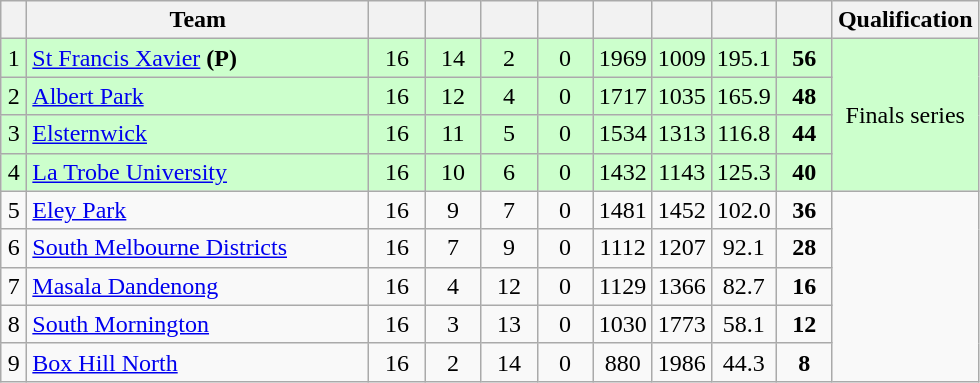<table class="wikitable" style="text-align:center; margin-bottom:0">
<tr>
<th style="width:10px"></th>
<th style="width:35%;">Team</th>
<th style="width:30px;"></th>
<th style="width:30px;"></th>
<th style="width:30px;"></th>
<th style="width:30px;"></th>
<th style="width:30px;"></th>
<th style="width:30px;"></th>
<th style="width:30px;"></th>
<th style="width:30px;"></th>
<th>Qualification</th>
</tr>
<tr style="background:#ccffcc;">
<td>1</td>
<td style="text-align:left;"><a href='#'>St Francis Xavier</a> <strong>(P)</strong></td>
<td>16</td>
<td>14</td>
<td>2</td>
<td>0</td>
<td>1969</td>
<td>1009</td>
<td>195.1</td>
<td><strong>56</strong></td>
<td rowspan=4>Finals series</td>
</tr>
<tr style="background:#ccffcc;">
<td>2</td>
<td style="text-align:left;"><a href='#'>Albert Park</a></td>
<td>16</td>
<td>12</td>
<td>4</td>
<td>0</td>
<td>1717</td>
<td>1035</td>
<td>165.9</td>
<td><strong>48</strong></td>
</tr>
<tr style="background:#ccffcc;">
<td>3</td>
<td style="text-align:left;"><a href='#'>Elsternwick</a></td>
<td>16</td>
<td>11</td>
<td>5</td>
<td>0</td>
<td>1534</td>
<td>1313</td>
<td>116.8</td>
<td><strong>44</strong></td>
</tr>
<tr style="background:#ccffcc;">
<td>4</td>
<td style="text-align:left;"><a href='#'>La Trobe University</a></td>
<td>16</td>
<td>10</td>
<td>6</td>
<td>0</td>
<td>1432</td>
<td>1143</td>
<td>125.3</td>
<td><strong>40</strong></td>
</tr>
<tr>
<td>5</td>
<td style="text-align:left;"><a href='#'>Eley Park</a></td>
<td>16</td>
<td>9</td>
<td>7</td>
<td>0</td>
<td>1481</td>
<td>1452</td>
<td>102.0</td>
<td><strong>36</strong></td>
</tr>
<tr>
<td>6</td>
<td style="text-align:left;"><a href='#'>South Melbourne Districts</a></td>
<td>16</td>
<td>7</td>
<td>9</td>
<td>0</td>
<td>1112</td>
<td>1207</td>
<td>92.1</td>
<td><strong>28</strong></td>
</tr>
<tr>
<td>7</td>
<td style="text-align:left;"><a href='#'>Masala Dandenong</a></td>
<td>16</td>
<td>4</td>
<td>12</td>
<td>0</td>
<td>1129</td>
<td>1366</td>
<td>82.7</td>
<td><strong>16</strong></td>
</tr>
<tr>
<td>8</td>
<td style="text-align:left;"><a href='#'>South Mornington</a></td>
<td>16</td>
<td>3</td>
<td>13</td>
<td>0</td>
<td>1030</td>
<td>1773</td>
<td>58.1</td>
<td><strong>12</strong></td>
</tr>
<tr>
<td>9</td>
<td style="text-align:left;"><a href='#'>Box Hill North</a></td>
<td>16</td>
<td>2</td>
<td>14</td>
<td>0</td>
<td>880</td>
<td>1986</td>
<td>44.3</td>
<td><strong>8</strong></td>
</tr>
</table>
